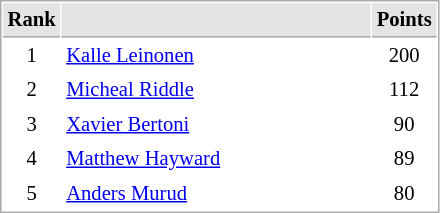<table cellspacing="1" cellpadding="3" style="border:1px solid #AAAAAA;font-size:86%">
<tr bgcolor="#E4E4E4">
<th style="border-bottom:1px solid #AAAAAA" width=10>Rank</th>
<th style="border-bottom:1px solid #AAAAAA" width=200></th>
<th style="border-bottom:1px solid #AAAAAA" width=20>Points</th>
</tr>
<tr>
<td align="center">1</td>
<td> <a href='#'>Kalle Leinonen</a></td>
<td align=center>200</td>
</tr>
<tr>
<td align="center">2</td>
<td> <a href='#'>Micheal Riddle</a></td>
<td align=center>112</td>
</tr>
<tr>
<td align="center">3</td>
<td> <a href='#'>Xavier Bertoni</a></td>
<td align=center>90</td>
</tr>
<tr>
<td align="center">4</td>
<td> <a href='#'>Matthew Hayward</a></td>
<td align=center>89</td>
</tr>
<tr>
<td align="center">5</td>
<td> <a href='#'>Anders Murud</a></td>
<td align=center>80</td>
</tr>
</table>
